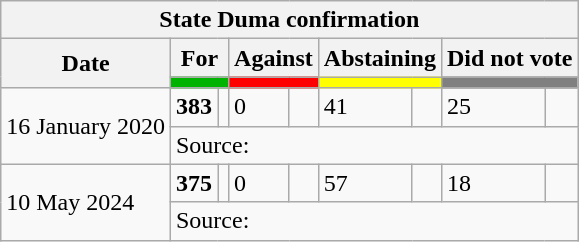<table class=wikitable style=text-align:right->
<tr>
<th colspan=9>State Duma confirmation</th>
</tr>
<tr>
<th rowspan=2>Date</th>
<th colspan=2>For</th>
<th colspan=2>Against</th>
<th colspan=2>Abstaining</th>
<th colspan=2>Did not vote</th>
</tr>
<tr>
<th colspan=2 style="background-color: #00b300"></th>
<th colspan=2 style="background-color: #ff0000"></th>
<th colspan=2 style="background-color: #ffff00"></th>
<th colspan=2 style="background-color: #808080"></th>
</tr>
<tr>
<td rowspan=2>16 January 2020</td>
<td><strong>383</strong></td>
<td><strong></strong></td>
<td>0</td>
<td></td>
<td>41</td>
<td></td>
<td>25</td>
<td></td>
</tr>
<tr>
<td style="text-align:left;" colspan=8>Source: </td>
</tr>
<tr>
<td rowspan=2>10 May 2024</td>
<td><strong>375</strong></td>
<td><strong></strong></td>
<td>0</td>
<td></td>
<td>57</td>
<td></td>
<td>18</td>
<td></td>
</tr>
<tr>
<td style="text-align:left;" colspan=8>Source: </td>
</tr>
</table>
